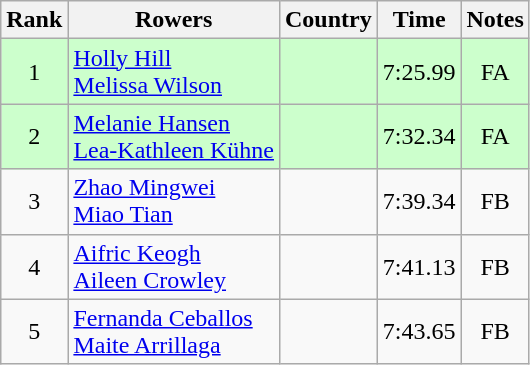<table class="wikitable" style="text-align:center">
<tr>
<th>Rank</th>
<th>Rowers</th>
<th>Country</th>
<th>Time</th>
<th>Notes</th>
</tr>
<tr bgcolor=ccffcc>
<td>1</td>
<td align="left"><a href='#'>Holly Hill</a><br><a href='#'>Melissa Wilson</a></td>
<td align="left"></td>
<td>7:25.99</td>
<td>FA</td>
</tr>
<tr bgcolor=ccffcc>
<td>2</td>
<td align="left"><a href='#'>Melanie Hansen</a><br><a href='#'>Lea-Kathleen Kühne</a></td>
<td align="left"></td>
<td>7:32.34</td>
<td>FA</td>
</tr>
<tr>
<td>3</td>
<td align="left"><a href='#'>Zhao Mingwei</a><br><a href='#'>Miao Tian</a></td>
<td align="left"></td>
<td>7:39.34</td>
<td>FB</td>
</tr>
<tr>
<td>4</td>
<td align="left"><a href='#'>Aifric Keogh</a><br><a href='#'>Aileen Crowley</a></td>
<td align="left"></td>
<td>7:41.13</td>
<td>FB</td>
</tr>
<tr>
<td>5</td>
<td align="left"><a href='#'>Fernanda Ceballos</a><br><a href='#'>Maite Arrillaga</a></td>
<td align="left"></td>
<td>7:43.65</td>
<td>FB</td>
</tr>
</table>
